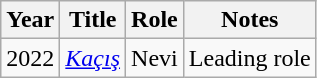<table class="wikitable">
<tr>
<th>Year</th>
<th>Title</th>
<th>Role</th>
<th>Notes</th>
</tr>
<tr>
<td>2022</td>
<td><em><a href='#'>Kaçış</a></em></td>
<td>Nevi</td>
<td>Leading role</td>
</tr>
</table>
